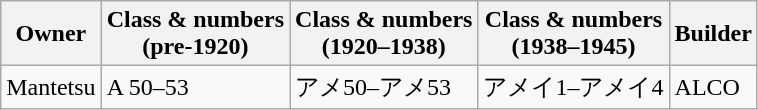<table class="wikitable">
<tr>
<th>Owner</th>
<th>Class & numbers<br>(pre-1920)</th>
<th>Class & numbers<br>(1920–1938)</th>
<th>Class & numbers<br>(1938–1945)</th>
<th>Builder</th>
</tr>
<tr>
<td>Mantetsu</td>
<td>A 50–53</td>
<td>アメ50–アメ53</td>
<td>アメイ1–アメイ4</td>
<td>ALCO</td>
</tr>
</table>
